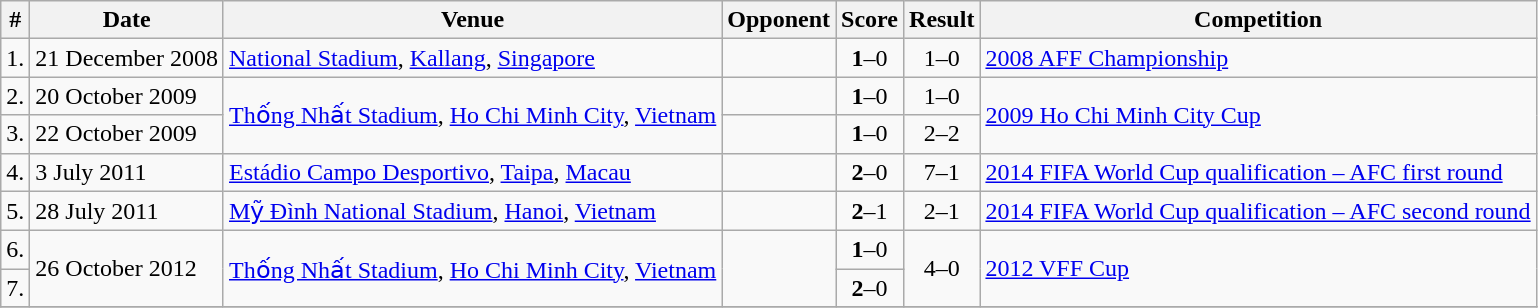<table class="wikitable">
<tr>
<th>#</th>
<th>Date</th>
<th>Venue</th>
<th>Opponent</th>
<th>Score</th>
<th>Result</th>
<th>Competition</th>
</tr>
<tr>
<td>1.</td>
<td>21 December 2008</td>
<td><a href='#'>National Stadium</a>, <a href='#'>Kallang</a>, <a href='#'>Singapore</a></td>
<td></td>
<td align=center><strong>1</strong>–0</td>
<td align=center>1–0</td>
<td><a href='#'>2008 AFF Championship</a></td>
</tr>
<tr>
<td>2.</td>
<td>20 October 2009</td>
<td rowspan="2"><a href='#'>Thống Nhất Stadium</a>, <a href='#'>Ho Chi Minh City</a>, <a href='#'>Vietnam</a></td>
<td></td>
<td align=center><strong>1</strong>–0</td>
<td align=center>1–0</td>
<td rowspan="2"><a href='#'>2009 Ho Chi Minh City Cup</a></td>
</tr>
<tr>
<td>3.</td>
<td>22 October 2009</td>
<td></td>
<td align=center><strong>1</strong>–0</td>
<td align=center>2–2</td>
</tr>
<tr>
<td>4.</td>
<td>3 July 2011</td>
<td><a href='#'>Estádio Campo Desportivo</a>, <a href='#'>Taipa</a>, <a href='#'>Macau</a></td>
<td></td>
<td align=center><strong>2</strong>–0</td>
<td align=center>7–1</td>
<td><a href='#'>2014 FIFA World Cup qualification – AFC first round</a></td>
</tr>
<tr>
<td>5.</td>
<td>28 July 2011</td>
<td><a href='#'>Mỹ Đình National Stadium</a>, <a href='#'>Hanoi</a>, <a href='#'>Vietnam</a></td>
<td></td>
<td align=center><strong>2</strong>–1</td>
<td align=center>2–1</td>
<td><a href='#'>2014 FIFA World Cup qualification – AFC second round</a></td>
</tr>
<tr>
<td>6.</td>
<td rowspan="2">26 October 2012</td>
<td rowspan="2"><a href='#'>Thống Nhất Stadium</a>, <a href='#'>Ho Chi Minh City</a>, <a href='#'>Vietnam</a></td>
<td rowspan="2"></td>
<td align=center><strong>1</strong>–0</td>
<td rowspan=2 align=center>4–0</td>
<td rowspan="2"><a href='#'>2012 VFF Cup</a></td>
</tr>
<tr>
<td>7.</td>
<td align=center><strong>2</strong>–0</td>
</tr>
<tr>
</tr>
</table>
